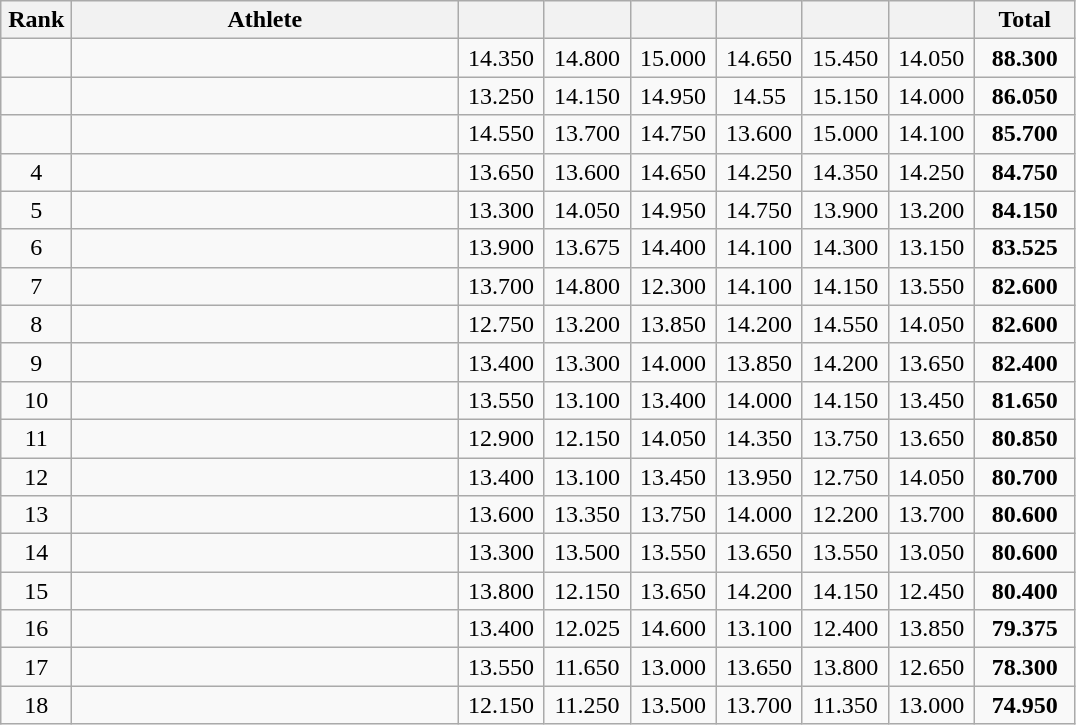<table class="wikitable" style="text-align:center">
<tr>
<th width="40">Rank</th>
<th width="250">Athlete</th>
<th width="50"></th>
<th width="50"></th>
<th width="50"></th>
<th width="50"></th>
<th width="50"></th>
<th width="50"></th>
<th width="60">Total</th>
</tr>
<tr>
<td></td>
<td align="left"></td>
<td>14.350</td>
<td>14.800</td>
<td>15.000</td>
<td>14.650</td>
<td>15.450</td>
<td>14.050</td>
<td><strong>88.300</strong></td>
</tr>
<tr>
<td></td>
<td align="left"></td>
<td>13.250</td>
<td>14.150</td>
<td>14.950</td>
<td>14.55</td>
<td>15.150</td>
<td>14.000</td>
<td><strong>86.050</strong></td>
</tr>
<tr>
<td></td>
<td align="left"></td>
<td>14.550</td>
<td>13.700</td>
<td>14.750</td>
<td>13.600</td>
<td>15.000</td>
<td>14.100</td>
<td><strong>85.700</strong></td>
</tr>
<tr>
<td>4</td>
<td align="left"></td>
<td>13.650</td>
<td>13.600</td>
<td>14.650</td>
<td>14.250</td>
<td>14.350</td>
<td>14.250</td>
<td><strong>84.750</strong></td>
</tr>
<tr>
<td>5</td>
<td align="left"></td>
<td>13.300</td>
<td>14.050</td>
<td>14.950</td>
<td>14.750</td>
<td>13.900</td>
<td>13.200</td>
<td><strong>84.150</strong></td>
</tr>
<tr>
<td>6</td>
<td align="left"></td>
<td>13.900</td>
<td>13.675</td>
<td>14.400</td>
<td>14.100</td>
<td>14.300</td>
<td>13.150</td>
<td><strong>83.525</strong></td>
</tr>
<tr>
<td>7</td>
<td align="left"></td>
<td>13.700</td>
<td>14.800</td>
<td>12.300</td>
<td>14.100</td>
<td>14.150</td>
<td>13.550</td>
<td><strong>82.600</strong></td>
</tr>
<tr>
<td>8</td>
<td align="left"></td>
<td>12.750</td>
<td>13.200</td>
<td>13.850</td>
<td>14.200</td>
<td>14.550</td>
<td>14.050</td>
<td><strong>82.600</strong></td>
</tr>
<tr>
<td>9</td>
<td align="left"></td>
<td>13.400</td>
<td>13.300</td>
<td>14.000</td>
<td>13.850</td>
<td>14.200</td>
<td>13.650</td>
<td><strong>82.400</strong></td>
</tr>
<tr>
<td>10</td>
<td align="left"></td>
<td>13.550</td>
<td>13.100</td>
<td>13.400</td>
<td>14.000</td>
<td>14.150</td>
<td>13.450</td>
<td><strong>81.650</strong></td>
</tr>
<tr>
<td>11</td>
<td align="left"></td>
<td>12.900</td>
<td>12.150</td>
<td>14.050</td>
<td>14.350</td>
<td>13.750</td>
<td>13.650</td>
<td><strong>80.850</strong></td>
</tr>
<tr>
<td>12</td>
<td align="left"></td>
<td>13.400</td>
<td>13.100</td>
<td>13.450</td>
<td>13.950</td>
<td>12.750</td>
<td>14.050</td>
<td><strong>80.700</strong></td>
</tr>
<tr>
<td>13</td>
<td align="left"></td>
<td>13.600</td>
<td>13.350</td>
<td>13.750</td>
<td>14.000</td>
<td>12.200</td>
<td>13.700</td>
<td><strong>80.600</strong></td>
</tr>
<tr>
<td>14</td>
<td align="left"></td>
<td>13.300</td>
<td>13.500</td>
<td>13.550</td>
<td>13.650</td>
<td>13.550</td>
<td>13.050</td>
<td><strong>80.600</strong></td>
</tr>
<tr>
<td>15</td>
<td align="left"></td>
<td>13.800</td>
<td>12.150</td>
<td>13.650</td>
<td>14.200</td>
<td>14.150</td>
<td>12.450</td>
<td><strong>80.400</strong></td>
</tr>
<tr>
<td>16</td>
<td align="left"></td>
<td>13.400</td>
<td>12.025</td>
<td>14.600</td>
<td>13.100</td>
<td>12.400</td>
<td>13.850</td>
<td><strong>79.375</strong></td>
</tr>
<tr>
<td>17</td>
<td align="left"></td>
<td>13.550</td>
<td>11.650</td>
<td>13.000</td>
<td>13.650</td>
<td>13.800</td>
<td>12.650</td>
<td><strong>78.300</strong></td>
</tr>
<tr>
<td>18</td>
<td align="left"></td>
<td>12.150</td>
<td>11.250</td>
<td>13.500</td>
<td>13.700</td>
<td>11.350</td>
<td>13.000</td>
<td><strong>74.950</strong></td>
</tr>
</table>
